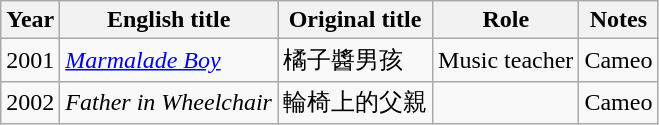<table class="wikitable sortable">
<tr>
<th>Year</th>
<th>English title</th>
<th>Original title</th>
<th>Role</th>
<th class="unsortable">Notes</th>
</tr>
<tr>
<td>2001</td>
<td><em><a href='#'>Marmalade Boy</a></em></td>
<td>橘子醬男孩</td>
<td>Music teacher</td>
<td>Cameo</td>
</tr>
<tr>
<td>2002</td>
<td><em>Father in Wheelchair</em></td>
<td>輪椅上的父親</td>
<td></td>
<td>Cameo</td>
</tr>
</table>
